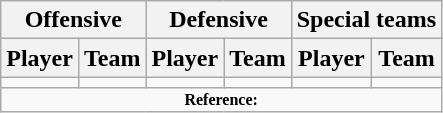<table class="wikitable" border="1">
<tr>
<th colspan="2">Offensive</th>
<th colspan="2">Defensive</th>
<th colspan="2">Special teams</th>
</tr>
<tr>
<th>Player</th>
<th>Team</th>
<th>Player</th>
<th>Team</th>
<th>Player</th>
<th>Team</th>
</tr>
<tr>
<td></td>
<td></td>
<td></td>
<td></td>
<td></td>
<td></td>
</tr>
<tr>
<td colspan="6" style="font-size: 8pt" align="center"><strong>Reference:</strong></td>
</tr>
</table>
